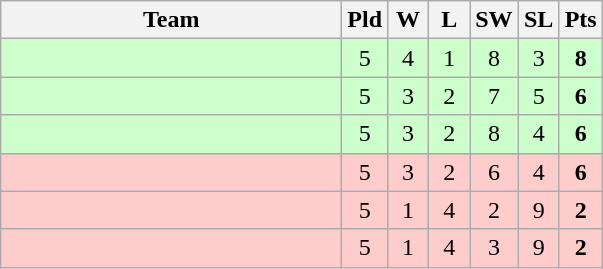<table class=wikitable style="text-align:center">
<tr>
<th width=220>Team</th>
<th width=20>Pld</th>
<th width=20>W</th>
<th width=20>L</th>
<th width=20>SW</th>
<th width=20>SL</th>
<th width=20>Pts</th>
</tr>
<tr bgcolor=ccffcc>
<td align=left></td>
<td>5</td>
<td>4</td>
<td>1</td>
<td>8</td>
<td>3</td>
<td><strong>8</strong></td>
</tr>
<tr bgcolor=ccffcc>
<td align=left></td>
<td>5</td>
<td>3</td>
<td>2</td>
<td>7</td>
<td>5</td>
<td><strong>6</strong></td>
</tr>
<tr bgcolor=ccffcc>
<td align=left></td>
<td>5</td>
<td>3</td>
<td>2</td>
<td>8</td>
<td>4</td>
<td><strong>6</strong></td>
</tr>
<tr bgcolor=ffcccc>
<td align=left></td>
<td>5</td>
<td>3</td>
<td>2</td>
<td>6</td>
<td>4</td>
<td><strong>6</strong></td>
</tr>
<tr bgcolor=ffcccc>
<td align=left></td>
<td>5</td>
<td>1</td>
<td>4</td>
<td>2</td>
<td>9</td>
<td><strong>2</strong></td>
</tr>
<tr bgcolor=ffcccc>
<td align=left></td>
<td>5</td>
<td>1</td>
<td>4</td>
<td>3</td>
<td>9</td>
<td><strong>2</strong></td>
</tr>
</table>
